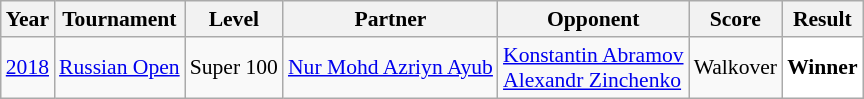<table class="sortable wikitable" style="font-size: 90%;">
<tr>
<th>Year</th>
<th>Tournament</th>
<th>Level</th>
<th>Partner</th>
<th>Opponent</th>
<th>Score</th>
<th>Result</th>
</tr>
<tr>
<td align="center"><a href='#'>2018</a></td>
<td align="left"><a href='#'>Russian Open</a></td>
<td align="left">Super 100</td>
<td align="left"> <a href='#'>Nur Mohd Azriyn Ayub</a></td>
<td align="left"> <a href='#'>Konstantin Abramov</a> <br>  <a href='#'>Alexandr Zinchenko</a></td>
<td align="left">Walkover</td>
<td style="text-align:left; background:white"> <strong>Winner</strong></td>
</tr>
</table>
